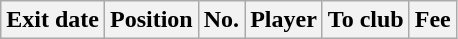<table class="wikitable sortable">
<tr>
<th>Exit date</th>
<th>Position</th>
<th>No.</th>
<th>Player</th>
<th>To club</th>
<th>Fee</th>
</tr>
</table>
